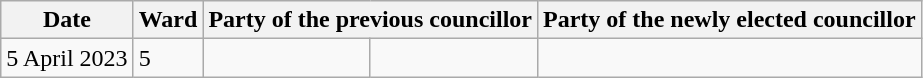<table class="wikitable">
<tr>
<th>Date</th>
<th>Ward</th>
<th colspan=2>Party of the previous councillor</th>
<th colspan=2>Party of the newly elected councillor</th>
</tr>
<tr>
<td>5 April 2023</td>
<td>5</td>
<td></td>
<td></td>
</tr>
</table>
